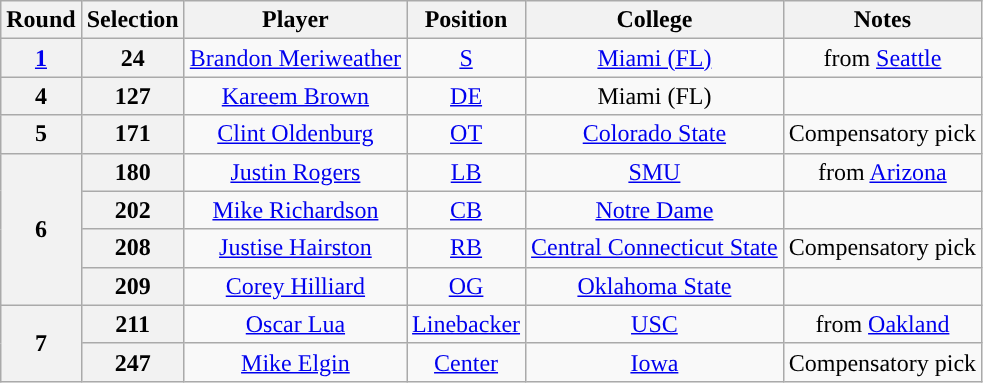<table class="wikitable" style="text-align:center">
<tr>
<th>Round</th>
<th>Selection</th>
<th>Player</th>
<th>Position</th>
<th>College</th>
<th>Notes</th>
</tr>
<tr>
<th><a href='#'>1</a></th>
<th>24</th>
<td><a href='#'>Brandon Meriweather</a></td>
<td><a href='#'>S</a></td>
<td><a href='#'>Miami (FL)</a></td>
<td>from <a href='#'>Seattle</a></td>
</tr>
<tr>
<th>4</th>
<th>127</th>
<td><a href='#'>Kareem Brown</a></td>
<td><a href='#'>DE</a></td>
<td>Miami (FL)</td>
<td></td>
</tr>
<tr>
<th>5</th>
<th>171</th>
<td><a href='#'>Clint Oldenburg</a></td>
<td><a href='#'>OT</a></td>
<td><a href='#'>Colorado State</a></td>
<td>Compensatory pick</td>
</tr>
<tr>
<th rowspan="4">6</th>
<th>180</th>
<td><a href='#'>Justin Rogers</a></td>
<td><a href='#'>LB</a></td>
<td><a href='#'>SMU</a></td>
<td>from <a href='#'>Arizona</a></td>
</tr>
<tr>
<th>202</th>
<td><a href='#'>Mike Richardson</a></td>
<td><a href='#'>CB</a></td>
<td><a href='#'>Notre Dame</a></td>
<td></td>
</tr>
<tr>
<th>208</th>
<td><a href='#'>Justise Hairston</a></td>
<td><a href='#'>RB</a></td>
<td><a href='#'>Central Connecticut State</a></td>
<td>Compensatory pick</td>
</tr>
<tr>
<th>209</th>
<td><a href='#'>Corey Hilliard</a></td>
<td><a href='#'>OG</a></td>
<td><a href='#'>Oklahoma State</a></td>
<td></td>
</tr>
<tr>
<th rowspan="2">7</th>
<th>211</th>
<td><a href='#'>Oscar Lua</a></td>
<td><a href='#'>Linebacker</a></td>
<td><a href='#'>USC</a></td>
<td>from <a href='#'>Oakland</a></td>
</tr>
<tr>
<th>247</th>
<td><a href='#'>Mike Elgin</a></td>
<td><a href='#'>Center</a></td>
<td><a href='#'>Iowa</a></td>
<td>Compensatory pick</td>
</tr>
</table>
